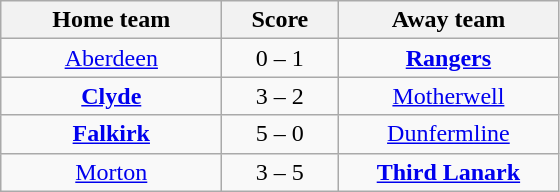<table class="wikitable" style="text-align: center">
<tr>
<th width=140>Home team</th>
<th width=70>Score</th>
<th width=140>Away team</th>
</tr>
<tr>
<td><a href='#'>Aberdeen</a></td>
<td>0 – 1</td>
<td><strong><a href='#'>Rangers</a></strong></td>
</tr>
<tr>
<td><strong><a href='#'>Clyde</a></strong></td>
<td>3 – 2</td>
<td><a href='#'>Motherwell</a></td>
</tr>
<tr>
<td><strong><a href='#'>Falkirk</a></strong></td>
<td>5 – 0</td>
<td><a href='#'>Dunfermline</a></td>
</tr>
<tr>
<td><a href='#'>Morton</a></td>
<td>3 – 5</td>
<td><strong><a href='#'>Third Lanark</a></strong></td>
</tr>
</table>
